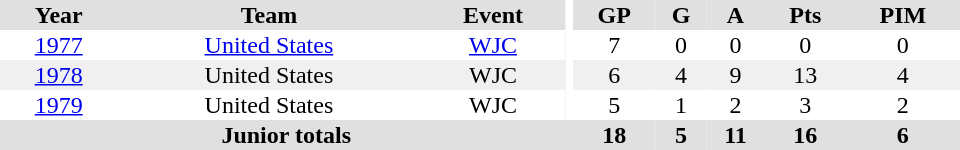<table border="0" cellpadding="1" cellspacing="0" ID="Table3" style="text-align:center; width:40em">
<tr bgcolor="#e0e0e0">
<th>Year</th>
<th>Team</th>
<th>Event</th>
<th rowspan="102" bgcolor="#ffffff"></th>
<th>GP</th>
<th>G</th>
<th>A</th>
<th>Pts</th>
<th>PIM</th>
</tr>
<tr>
<td><a href='#'>1977</a></td>
<td><a href='#'>United States</a></td>
<td><a href='#'>WJC</a></td>
<td>7</td>
<td>0</td>
<td>0</td>
<td>0</td>
<td>0</td>
</tr>
<tr bgcolor="#f0f0f0">
<td><a href='#'>1978</a></td>
<td>United States</td>
<td>WJC</td>
<td>6</td>
<td>4</td>
<td>9</td>
<td>13</td>
<td>4</td>
</tr>
<tr>
<td><a href='#'>1979</a></td>
<td>United States</td>
<td>WJC</td>
<td>5</td>
<td>1</td>
<td>2</td>
<td>3</td>
<td>2</td>
</tr>
<tr bgcolor="#e0e0e0">
<th colspan="4">Junior totals</th>
<th>18</th>
<th>5</th>
<th>11</th>
<th>16</th>
<th>6</th>
</tr>
</table>
